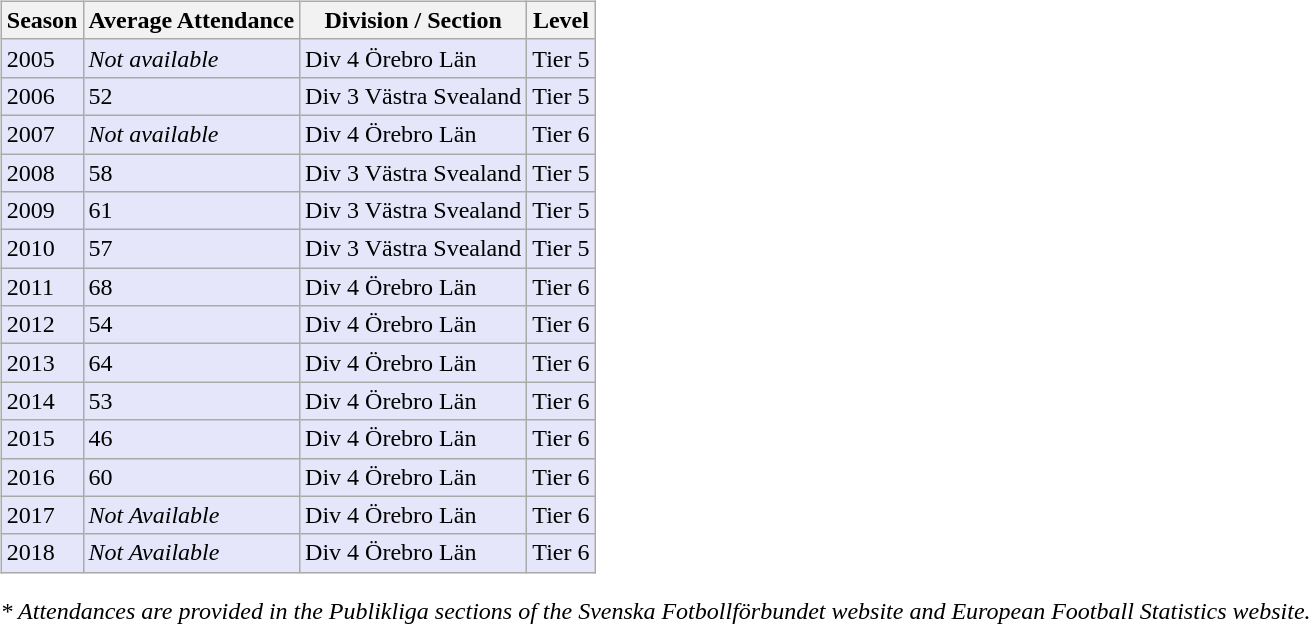<table>
<tr>
<td valign="top" width=0%><br><table class="wikitable">
<tr style="background:#f0f6fa;">
<th><strong>Season</strong></th>
<th><strong>Average Attendance</strong></th>
<th><strong>Division / Section</strong></th>
<th><strong>Level</strong></th>
</tr>
<tr>
<td style="background:#E6E6FA;">2005</td>
<td style="background:#E6E6FA;"><em>Not available</em></td>
<td style="background:#E6E6FA;">Div 4 Örebro Län</td>
<td style="background:#E6E6FA;">Tier 5</td>
</tr>
<tr>
<td style="background:#E6E6FA;">2006</td>
<td style="background:#E6E6FA;">52</td>
<td style="background:#E6E6FA;">Div 3 Västra Svealand</td>
<td style="background:#E6E6FA;">Tier 5</td>
</tr>
<tr>
<td style="background:#E6E6FA;">2007</td>
<td style="background:#E6E6FA;"><em>Not available</em></td>
<td style="background:#E6E6FA;">Div 4 Örebro Län</td>
<td style="background:#E6E6FA;">Tier 6</td>
</tr>
<tr>
<td style="background:#E6E6FA;">2008</td>
<td style="background:#E6E6FA;">58</td>
<td style="background:#E6E6FA;">Div 3 Västra Svealand</td>
<td style="background:#E6E6FA;">Tier 5</td>
</tr>
<tr>
<td style="background:#E6E6FA;">2009</td>
<td style="background:#E6E6FA;">61</td>
<td style="background:#E6E6FA;">Div 3 Västra Svealand</td>
<td style="background:#E6E6FA;">Tier 5</td>
</tr>
<tr>
<td style="background:#E6E6FA;">2010</td>
<td style="background:#E6E6FA;">57</td>
<td style="background:#E6E6FA;">Div 3 Västra Svealand</td>
<td style="background:#E6E6FA;">Tier 5</td>
</tr>
<tr>
<td style="background:#E6E6FA;">2011</td>
<td style="background:#E6E6FA;">68</td>
<td style="background:#E6E6FA;">Div 4 Örebro Län</td>
<td style="background:#E6E6FA;">Tier 6</td>
</tr>
<tr>
<td style="background:#E6E6FA;">2012</td>
<td style="background:#E6E6FA;">54</td>
<td style="background:#E6E6FA;">Div 4 Örebro Län</td>
<td style="background:#E6E6FA;">Tier 6</td>
</tr>
<tr>
<td style="background:#E6E6FA;">2013</td>
<td style="background:#E6E6FA;">64</td>
<td style="background:#E6E6FA;">Div 4 Örebro Län</td>
<td style="background:#E6E6FA;">Tier 6</td>
</tr>
<tr>
<td style="background:#E6E6FA;">2014</td>
<td style="background:#E6E6FA;">53</td>
<td style="background:#E6E6FA;">Div 4 Örebro Län</td>
<td style="background:#E6E6FA;">Tier 6</td>
</tr>
<tr>
<td style="background:#E6E6FA;">2015</td>
<td style="background:#E6E6FA;">46</td>
<td style="background:#E6E6FA;">Div 4 Örebro Län</td>
<td style="background:#E6E6FA;">Tier 6</td>
</tr>
<tr>
<td style="background:#E6E6FA;">2016</td>
<td style="background:#E6E6FA;">60</td>
<td style="background:#E6E6FA;">Div 4 Örebro Län</td>
<td style="background:#E6E6FA;">Tier 6</td>
</tr>
<tr>
<td style="background:#E6E6FA;">2017</td>
<td style="background:#E6E6FA;"><em>Not Available</em></td>
<td style="background:#E6E6FA;">Div 4 Örebro Län</td>
<td style="background:#E6E6FA;">Tier 6</td>
</tr>
<tr>
<td style="background:#E6E6FA;">2018</td>
<td style="background:#E6E6FA;"><em>Not Available</em></td>
<td style="background:#E6E6FA;">Div 4 Örebro Län</td>
<td style="background:#E6E6FA;">Tier 6</td>
</tr>
</table>
<em>* Attendances are provided in the Publikliga sections of the Svenska Fotbollförbundet website and European Football Statistics website.</em> 
</td>
</tr>
</table>
